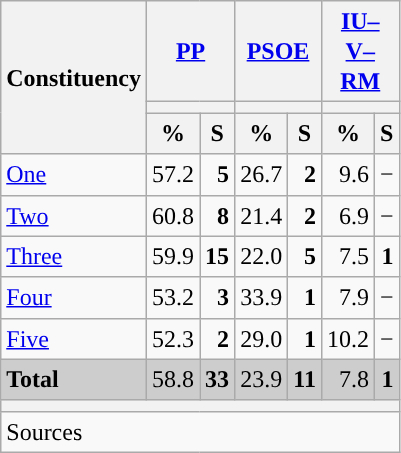<table class="wikitable sortable" style="text-align:right; line-height:20px;">
<tr>
<th rowspan="3">Constituency</th>
<th colspan="2" width="30px" class="unsortable"><a href='#'>PP</a></th>
<th colspan="2" width="30px" class="unsortable"><a href='#'>PSOE</a></th>
<th colspan="2" width="30px" class="unsortable"><a href='#'>IU–V–RM</a></th>
</tr>
<tr>
<th colspan="2" style="background:"></th>
<th colspan="2" style="background:"></th>
<th colspan="2" style="background:"></th>
</tr>
<tr>
<th data-sort-type="number">%</th>
<th data-sort-type="number">S</th>
<th data-sort-type="number">%</th>
<th data-sort-type="number">S</th>
<th data-sort-type="number">%</th>
<th data-sort-type="number">S</th>
</tr>
<tr>
<td align="left"><a href='#'>One</a></td>
<td style="background:">57.2</td>
<td><strong>5</strong></td>
<td>26.7</td>
<td><strong>2</strong></td>
<td>9.6</td>
<td>−</td>
</tr>
<tr>
<td align="left"><a href='#'>Two</a></td>
<td style="background:">60.8</td>
<td><strong>8</strong></td>
<td>21.4</td>
<td><strong>2</strong></td>
<td>6.9</td>
<td>−</td>
</tr>
<tr>
<td align="left"><a href='#'>Three</a></td>
<td style="background:">59.9</td>
<td><strong>15</strong></td>
<td>22.0</td>
<td><strong>5</strong></td>
<td>7.5</td>
<td><strong>1</strong></td>
</tr>
<tr>
<td align="left"><a href='#'>Four</a></td>
<td style="background:">53.2</td>
<td><strong>3</strong></td>
<td>33.9</td>
<td><strong>1</strong></td>
<td>7.9</td>
<td>−</td>
</tr>
<tr>
<td align="left"><a href='#'>Five</a></td>
<td style="background:">52.3</td>
<td><strong>2</strong></td>
<td>29.0</td>
<td><strong>1</strong></td>
<td>10.2</td>
<td>−</td>
</tr>
<tr style="background:#CDCDCD;">
<td align="left"><strong>Total</strong></td>
<td style="background:">58.8</td>
<td><strong>33</strong></td>
<td>23.9</td>
<td><strong>11</strong></td>
<td>7.8</td>
<td><strong>1</strong></td>
</tr>
<tr>
<th colspan="7" bgcolor="#E9E9E9"></th>
</tr>
<tr>
<th style="text-align:left; font-weight:normal; background:#F9F9F9" colspan="7">Sources</th>
</tr>
</table>
